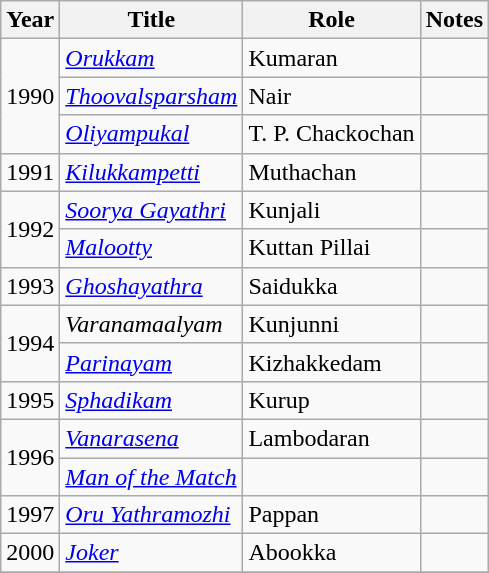<table class="wikitable sortable">
<tr>
<th>Year</th>
<th>Title</th>
<th>Role</th>
<th class="unsortable">Notes</th>
</tr>
<tr>
<td rowspan=3>1990</td>
<td><em><a href='#'>Orukkam</a></em></td>
<td>Kumaran</td>
<td></td>
</tr>
<tr>
<td><em><a href='#'>Thoovalsparsham</a></em></td>
<td>Nair</td>
<td></td>
</tr>
<tr>
<td><em><a href='#'>Oliyampukal</a></em></td>
<td>T. P. Chackochan</td>
<td></td>
</tr>
<tr>
<td>1991</td>
<td><em><a href='#'>Kilukkampetti</a></em></td>
<td>Muthachan</td>
<td></td>
</tr>
<tr>
<td rowspan=2>1992</td>
<td><em><a href='#'>Soorya Gayathri</a></em></td>
<td>Kunjali</td>
<td></td>
</tr>
<tr>
<td><em><a href='#'>Malootty</a></em></td>
<td>Kuttan Pillai</td>
<td></td>
</tr>
<tr>
<td>1993</td>
<td><em><a href='#'>Ghoshayathra</a></em></td>
<td>Saidukka</td>
<td></td>
</tr>
<tr>
<td rowspan=2>1994</td>
<td><em>Varanamaalyam</em></td>
<td>Kunjunni</td>
<td></td>
</tr>
<tr>
<td><em><a href='#'>Parinayam</a></em></td>
<td>Kizhakkedam</td>
<td></td>
</tr>
<tr>
<td>1995</td>
<td><em><a href='#'>Sphadikam</a></em></td>
<td>Kurup</td>
<td></td>
</tr>
<tr>
<td rowspan=2>1996</td>
<td><em><a href='#'>Vanarasena</a></em></td>
<td>Lambodaran</td>
<td></td>
</tr>
<tr>
<td><em><a href='#'>Man of the Match</a></em></td>
<td></td>
<td></td>
</tr>
<tr>
<td>1997</td>
<td><em><a href='#'>Oru Yathramozhi</a></em></td>
<td>Pappan</td>
<td></td>
</tr>
<tr>
<td>2000</td>
<td><em><a href='#'>Joker</a></em></td>
<td>Abookka</td>
<td></td>
</tr>
<tr>
</tr>
</table>
